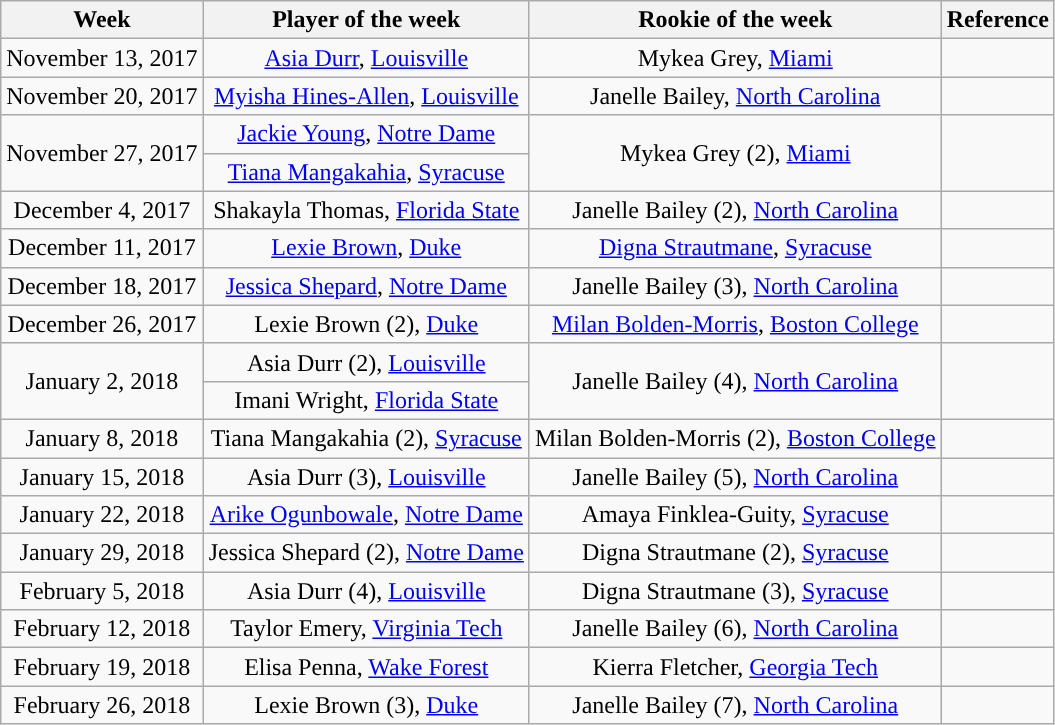<table class="wikitable" border="1" style="text-align: center;">
<tr>
<th>Week</th>
<th>Player of the week</th>
<th>Rookie of the week</th>
<th>Reference</th>
</tr>
<tr>
<td>November 13, 2017</td>
<td><a href='#'>Asia Durr</a>, <a href='#'>Louisville</a></td>
<td>Mykea Grey, <a href='#'>Miami</a></td>
<td></td>
</tr>
<tr>
<td>November 20, 2017</td>
<td><a href='#'>Myisha Hines-Allen</a>, <a href='#'>Louisville</a></td>
<td>Janelle Bailey, <a href='#'>North Carolina</a></td>
<td></td>
</tr>
<tr>
<td rowspan="2">November 27, 2017</td>
<td><a href='#'>Jackie Young</a>, <a href='#'>Notre Dame</a></td>
<td rowspan="2">Mykea Grey (2), <a href='#'>Miami</a></td>
<td rowspan="2"></td>
</tr>
<tr>
<td><a href='#'>Tiana Mangakahia</a>, <a href='#'>Syracuse</a></td>
</tr>
<tr>
<td>December 4, 2017</td>
<td>Shakayla Thomas, <a href='#'>Florida State</a></td>
<td>Janelle Bailey (2), <a href='#'>North Carolina</a></td>
<td></td>
</tr>
<tr>
<td>December 11, 2017</td>
<td><a href='#'>Lexie Brown</a>, <a href='#'>Duke</a></td>
<td><a href='#'>Digna Strautmane</a>, <a href='#'>Syracuse</a></td>
<td></td>
</tr>
<tr>
<td>December 18, 2017</td>
<td><a href='#'>Jessica Shepard</a>, <a href='#'>Notre Dame</a></td>
<td>Janelle Bailey (3), <a href='#'>North Carolina</a></td>
<td></td>
</tr>
<tr>
<td>December 26, 2017</td>
<td>Lexie Brown (2), <a href='#'>Duke</a></td>
<td><a href='#'>Milan Bolden-Morris</a>, <a href='#'>Boston College</a></td>
<td></td>
</tr>
<tr>
<td rowspan="2">January 2, 2018</td>
<td>Asia Durr (2), <a href='#'>Louisville</a></td>
<td rowspan="2">Janelle Bailey (4), <a href='#'>North Carolina</a></td>
<td rowspan="2"></td>
</tr>
<tr>
<td>Imani Wright, <a href='#'>Florida State</a></td>
</tr>
<tr>
<td>January 8, 2018</td>
<td>Tiana Mangakahia (2), <a href='#'>Syracuse</a></td>
<td>Milan Bolden-Morris (2), <a href='#'>Boston College</a></td>
<td></td>
</tr>
<tr>
<td>January 15, 2018</td>
<td>Asia Durr (3), <a href='#'>Louisville</a></td>
<td>Janelle Bailey (5), <a href='#'>North Carolina</a></td>
<td></td>
</tr>
<tr>
<td>January 22, 2018</td>
<td><a href='#'>Arike Ogunbowale</a>, <a href='#'>Notre Dame</a></td>
<td>Amaya Finklea-Guity, <a href='#'>Syracuse</a></td>
<td></td>
</tr>
<tr>
<td>January 29, 2018</td>
<td>Jessica Shepard (2), <a href='#'>Notre Dame</a></td>
<td>Digna Strautmane (2), <a href='#'>Syracuse</a></td>
<td></td>
</tr>
<tr>
<td>February 5, 2018</td>
<td>Asia Durr (4), <a href='#'>Louisville</a></td>
<td>Digna Strautmane (3), <a href='#'>Syracuse</a></td>
<td></td>
</tr>
<tr>
<td>February 12, 2018</td>
<td>Taylor Emery, <a href='#'>Virginia Tech</a></td>
<td>Janelle Bailey (6), <a href='#'>North Carolina</a></td>
<td></td>
</tr>
<tr>
<td>February 19, 2018</td>
<td>Elisa Penna, <a href='#'>Wake Forest</a></td>
<td>Kierra Fletcher, <a href='#'>Georgia Tech</a></td>
<td></td>
</tr>
<tr>
<td>February 26, 2018</td>
<td>Lexie Brown (3), <a href='#'>Duke</a></td>
<td>Janelle Bailey (7), <a href='#'>North Carolina</a></td>
<td></td>
</tr>
</table>
